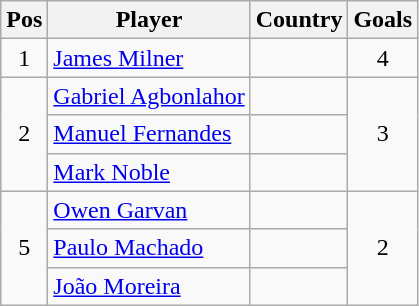<table class="wikitable">
<tr>
<th>Pos</th>
<th>Player</th>
<th>Country</th>
<th>Goals</th>
</tr>
<tr>
<td align="center">1</td>
<td><a href='#'>James Milner</a></td>
<td></td>
<td align="center">4</td>
</tr>
<tr>
<td rowspan="3" align="center">2</td>
<td><a href='#'>Gabriel Agbonlahor</a></td>
<td></td>
<td rowspan="3" align="center">3</td>
</tr>
<tr>
<td><a href='#'>Manuel Fernandes</a></td>
<td></td>
</tr>
<tr>
<td><a href='#'>Mark Noble</a></td>
<td></td>
</tr>
<tr>
<td rowspan="3" align="center">5</td>
<td><a href='#'>Owen Garvan</a></td>
<td></td>
<td rowspan="3" align="center">2</td>
</tr>
<tr>
<td><a href='#'>Paulo Machado</a></td>
<td></td>
</tr>
<tr>
<td><a href='#'>João Moreira</a></td>
<td></td>
</tr>
</table>
